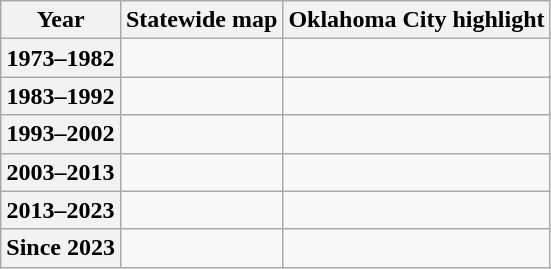<table class=wikitable>
<tr>
<th>Year</th>
<th>Statewide map</th>
<th>Oklahoma City highlight</th>
</tr>
<tr>
<th>1973–1982</th>
<td></td>
<td></td>
</tr>
<tr>
<th>1983–1992</th>
<td></td>
<td></td>
</tr>
<tr>
<th>1993–2002</th>
<td></td>
<td></td>
</tr>
<tr>
<th>2003–2013</th>
<td></td>
<td></td>
</tr>
<tr>
<th>2013–2023</th>
<td></td>
<td></td>
</tr>
<tr>
<th>Since 2023</th>
<td></td>
<td></td>
</tr>
</table>
